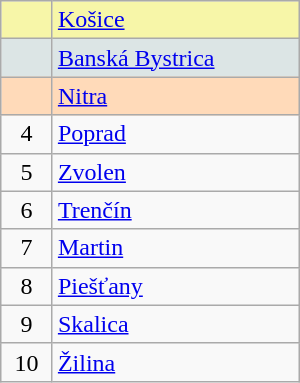<table class="wikitable" style="width:200px;">
<tr style="background:#F7F6A8;">
<td align=center></td>
<td><a href='#'>Košice</a></td>
</tr>
<tr style="background:#DCE5E5;">
<td align=center></td>
<td><a href='#'>Banská Bystrica</a></td>
</tr>
<tr style="background:#FFDAB9;">
<td align=center></td>
<td><a href='#'>Nitra</a></td>
</tr>
<tr>
<td align=center>4</td>
<td><a href='#'>Poprad</a></td>
</tr>
<tr>
<td align=center>5</td>
<td><a href='#'>Zvolen</a></td>
</tr>
<tr>
<td align=center>6</td>
<td><a href='#'>Trenčín</a></td>
</tr>
<tr>
<td align=center>7</td>
<td><a href='#'>Martin</a></td>
</tr>
<tr>
<td align=center>8</td>
<td><a href='#'>Piešťany</a></td>
</tr>
<tr>
<td align=center>9</td>
<td><a href='#'>Skalica</a></td>
</tr>
<tr>
<td align=center>10</td>
<td><a href='#'>Žilina</a></td>
</tr>
</table>
